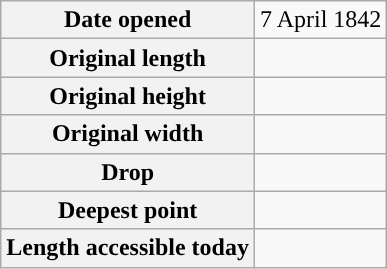<table class="wikitable">
<tr>
<th>Date opened</th>
<td>7 April 1842</td>
</tr>
<tr>
<th>Original length</th>
<td></td>
</tr>
<tr>
<th>Original height</th>
<td></td>
</tr>
<tr>
<th>Original width</th>
<td></td>
</tr>
<tr>
<th>Drop</th>
<td></td>
</tr>
<tr>
<th>Deepest point</th>
<td></td>
</tr>
<tr>
<th>Length accessible today</th>
<td></td>
</tr>
</table>
